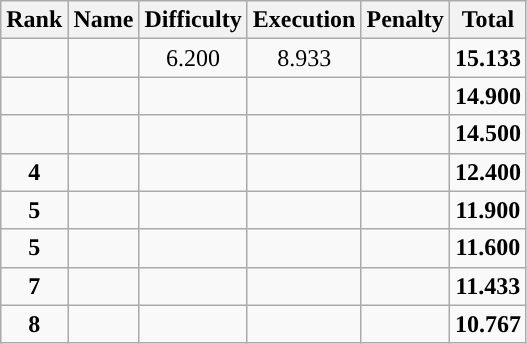<table class="wikitable sortable" style="text-align:center">
<tr>
<th>Rank</th>
<th>Name</th>
<th>Difficulty</th>
<th>Execution</th>
<th>Penalty</th>
<th>Total</th>
</tr>
<tr>
<td></td>
<td align="left"></td>
<td>6.200</td>
<td>8.933</td>
<td></td>
<td><strong>15.133</strong></td>
</tr>
<tr>
<td></td>
<td align="left"></td>
<td></td>
<td></td>
<td></td>
<td><strong>14.900</strong></td>
</tr>
<tr>
<td></td>
<td align="left"></td>
<td></td>
<td></td>
<td></td>
<td><strong>14.500</strong></td>
</tr>
<tr>
<td><strong>4</strong></td>
<td align="left"></td>
<td></td>
<td></td>
<td></td>
<td><strong>12.400</strong></td>
</tr>
<tr>
<td><strong>5</strong></td>
<td align="left"></td>
<td></td>
<td></td>
<td></td>
<td><strong>11.900</strong></td>
</tr>
<tr>
<td><strong>5</strong></td>
<td align="left"></td>
<td></td>
<td></td>
<td></td>
<td><strong>11.600</strong></td>
</tr>
<tr>
<td><strong>7</strong></td>
<td align="left"></td>
<td></td>
<td></td>
<td></td>
<td><strong>11.433</strong></td>
</tr>
<tr>
<td><strong>8</strong></td>
<td align="left"></td>
<td></td>
<td></td>
<td></td>
<td><strong>10.767</strong></td>
</tr>
</table>
